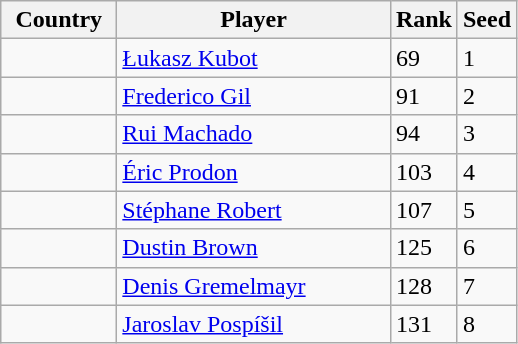<table class="sortable wikitable">
<tr>
<th width="70">Country</th>
<th width="175">Player</th>
<th>Rank</th>
<th>Seed</th>
</tr>
<tr>
<td></td>
<td><a href='#'>Łukasz Kubot</a></td>
<td>69</td>
<td>1</td>
</tr>
<tr>
<td></td>
<td><a href='#'>Frederico Gil</a></td>
<td>91</td>
<td>2</td>
</tr>
<tr>
<td></td>
<td><a href='#'>Rui Machado</a></td>
<td>94</td>
<td>3</td>
</tr>
<tr>
<td></td>
<td><a href='#'>Éric Prodon</a></td>
<td>103</td>
<td>4</td>
</tr>
<tr>
<td></td>
<td><a href='#'>Stéphane Robert</a></td>
<td>107</td>
<td>5</td>
</tr>
<tr>
<td></td>
<td><a href='#'>Dustin Brown</a></td>
<td>125</td>
<td>6</td>
</tr>
<tr>
<td></td>
<td><a href='#'>Denis Gremelmayr</a></td>
<td>128</td>
<td>7</td>
</tr>
<tr>
<td></td>
<td><a href='#'>Jaroslav Pospíšil</a></td>
<td>131</td>
<td>8</td>
</tr>
</table>
